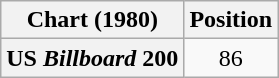<table class="wikitable plainrowheaders" style="text-align:center">
<tr>
<th scope="col">Chart (1980)</th>
<th scope="col">Position</th>
</tr>
<tr>
<th scope="row">US <em>Billboard</em> 200</th>
<td>86</td>
</tr>
</table>
